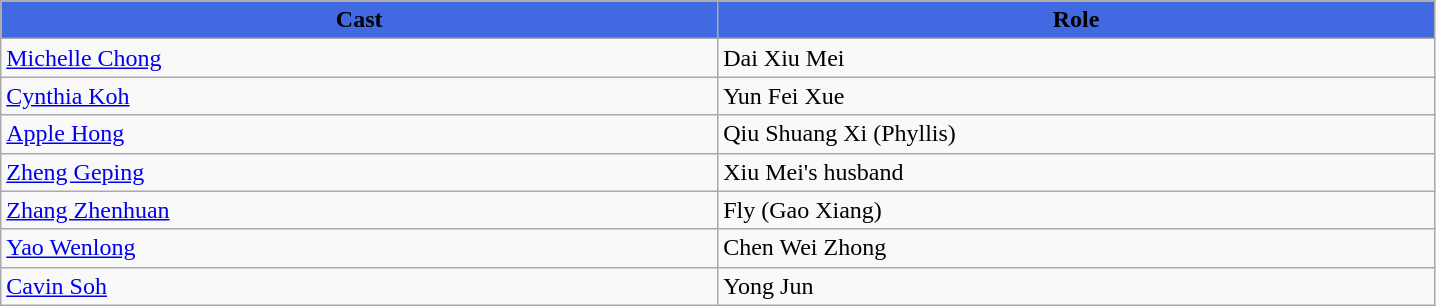<table class="wikitable">
<tr>
<th style="background:RoyalBlue; width:17%">Cast</th>
<th style="background:RoyalBlue; width:17%">Role</th>
</tr>
<tr>
<td><a href='#'>Michelle Chong</a></td>
<td>Dai Xiu Mei</td>
</tr>
<tr>
<td><a href='#'>Cynthia Koh</a></td>
<td>Yun Fei Xue</td>
</tr>
<tr>
<td><a href='#'>Apple Hong</a></td>
<td>Qiu Shuang Xi (Phyllis)</td>
</tr>
<tr>
<td><a href='#'>Zheng Geping</a></td>
<td>Xiu Mei's husband</td>
</tr>
<tr>
<td><a href='#'>Zhang Zhenhuan</a></td>
<td>Fly (Gao Xiang)</td>
</tr>
<tr>
<td><a href='#'>Yao Wenlong</a></td>
<td>Chen Wei Zhong</td>
</tr>
<tr>
<td><a href='#'>Cavin Soh</a></td>
<td>Yong Jun</td>
</tr>
</table>
